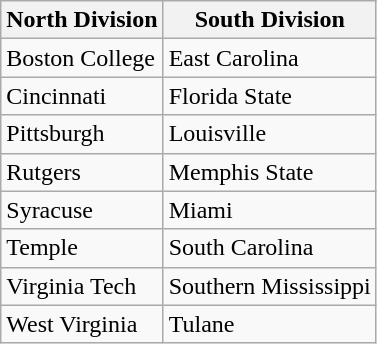<table class="wikitable">
<tr>
<th>North Division</th>
<th>South Division</th>
</tr>
<tr>
<td>Boston College</td>
<td>East Carolina</td>
</tr>
<tr>
<td>Cincinnati</td>
<td>Florida State</td>
</tr>
<tr>
<td>Pittsburgh</td>
<td>Louisville</td>
</tr>
<tr>
<td>Rutgers</td>
<td>Memphis State</td>
</tr>
<tr>
<td>Syracuse</td>
<td>Miami</td>
</tr>
<tr>
<td>Temple</td>
<td>South Carolina</td>
</tr>
<tr>
<td>Virginia Tech</td>
<td>Southern Mississippi</td>
</tr>
<tr>
<td>West Virginia</td>
<td>Tulane</td>
</tr>
</table>
